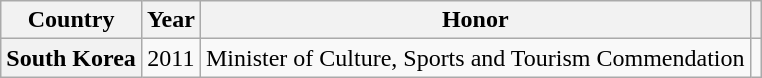<table class="wikitable plainrowheaders sortable" style="margin-right: 0;">
<tr>
<th scope="col">Country</th>
<th scope="col">Year</th>
<th scope="col">Honor</th>
<th scope="col" class="unsortable"></th>
</tr>
<tr>
<th scope="row">South Korea</th>
<td style="text-align:center">2011</td>
<td>Minister of Culture, Sports and Tourism Commendation</td>
<td style="text-align:center"></td>
</tr>
</table>
